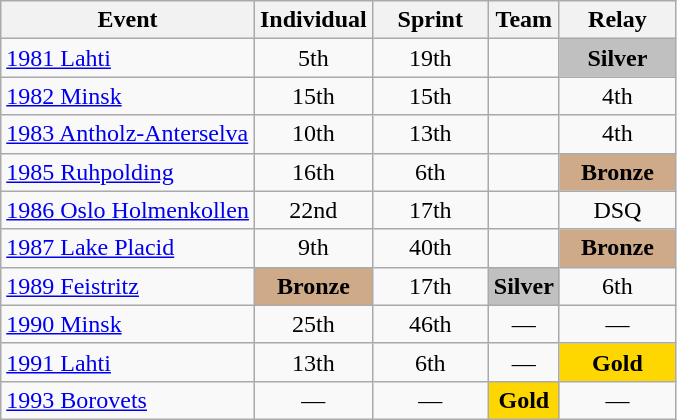<table class="wikitable" style="text-align: center;">
<tr ">
<th>Event</th>
<th style="width:70px;">Individual</th>
<th style="width:70px;">Sprint</th>
<th>Team</th>
<th style="width:70px;">Relay</th>
</tr>
<tr>
<td align=left> <a href='#'>1981 Lahti</a></td>
<td>5th</td>
<td>19th</td>
<td></td>
<td style="background:silver;"><strong>Silver</strong></td>
</tr>
<tr>
<td align=left> <a href='#'>1982 Minsk</a></td>
<td>15th</td>
<td>15th</td>
<td></td>
<td>4th</td>
</tr>
<tr>
<td align=left> <a href='#'>1983 Antholz-Anterselva</a></td>
<td>10th</td>
<td>13th</td>
<td></td>
<td>4th</td>
</tr>
<tr>
<td align=left> <a href='#'>1985 Ruhpolding</a></td>
<td>16th</td>
<td>6th</td>
<td></td>
<td style="background:#cfaa88;"><strong>Bronze</strong></td>
</tr>
<tr>
<td align=left> <a href='#'>1986 Oslo Holmenkollen</a></td>
<td>22nd</td>
<td>17th</td>
<td></td>
<td>DSQ</td>
</tr>
<tr>
<td align=left> <a href='#'>1987 Lake Placid</a></td>
<td>9th</td>
<td>40th</td>
<td></td>
<td style="background:#cfaa88;"><strong>Bronze</strong></td>
</tr>
<tr>
<td align=left> <a href='#'>1989 Feistritz</a></td>
<td style="background:#cfaa88;"><strong>Bronze</strong></td>
<td>17th</td>
<td style="background:silver;"><strong>Silver</strong></td>
<td>6th</td>
</tr>
<tr>
<td align=left> <a href='#'>1990 Minsk</a></td>
<td>25th</td>
<td>46th</td>
<td>—</td>
<td>—</td>
</tr>
<tr>
<td align=left> <a href='#'>1991 Lahti</a></td>
<td>13th</td>
<td>6th</td>
<td>—</td>
<td style="background:gold;"><strong>Gold</strong></td>
</tr>
<tr>
<td align=left> <a href='#'>1993 Borovets</a></td>
<td>—</td>
<td>—</td>
<td style="background:gold;"><strong>Gold</strong></td>
<td>—</td>
</tr>
</table>
